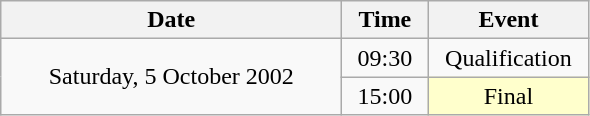<table class = "wikitable" style="text-align:center;">
<tr>
<th width=220>Date</th>
<th width=50>Time</th>
<th width=100>Event</th>
</tr>
<tr>
<td rowspan=2>Saturday, 5 October 2002</td>
<td>09:30</td>
<td>Qualification</td>
</tr>
<tr>
<td>15:00</td>
<td bgcolor=ffffcc>Final</td>
</tr>
</table>
